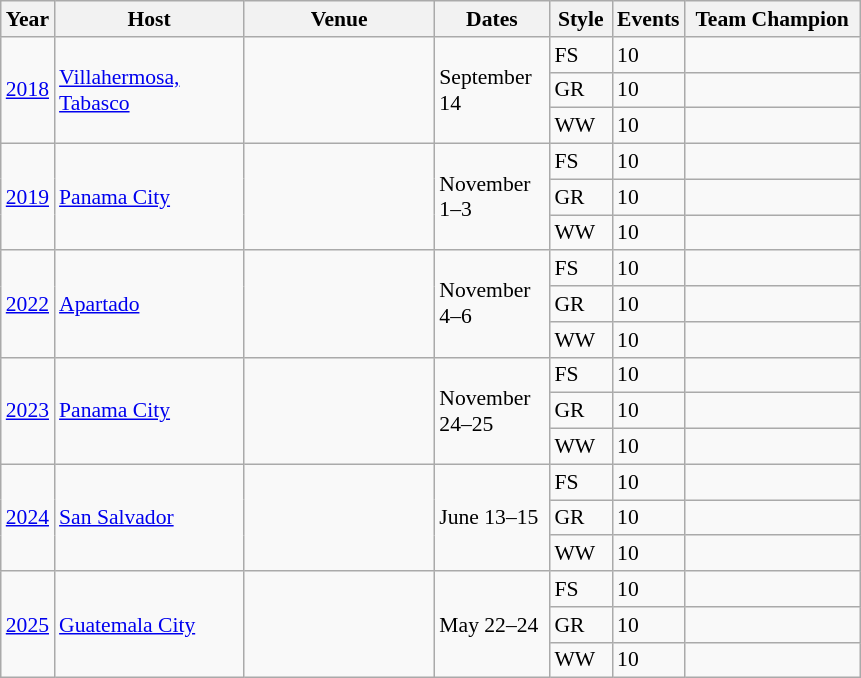<table class="wikitable" style="text-align:left; font-size:90%">
<tr>
<th width=25px>Year</th>
<th width=120px>Host</th>
<th width=120px>Venue</th>
<th width=70px>Dates</th>
<th width=35px>Style</th>
<th width=35px>Events</th>
<th width=110px>Team Champion</th>
</tr>
<tr>
<td rowspan=3><a href='#'>2018</a></td>
<td rowspan=3> <a href='#'>Villahermosa, Tabasco</a></td>
<td rowspan=3></td>
<td rowspan=3>September 14</td>
<td>FS</td>
<td>10</td>
<td></td>
</tr>
<tr>
<td>GR</td>
<td>10</td>
<td></td>
</tr>
<tr>
<td>WW</td>
<td>10</td>
<td></td>
</tr>
<tr>
<td rowspan=3><a href='#'>2019</a></td>
<td rowspan=3> <a href='#'>Panama City</a></td>
<td rowspan=3></td>
<td rowspan=3>November 1–3</td>
<td>FS</td>
<td>10</td>
<td></td>
</tr>
<tr>
<td>GR</td>
<td>10</td>
<td></td>
</tr>
<tr>
<td>WW</td>
<td>10</td>
<td></td>
</tr>
<tr>
<td rowspan=3><a href='#'>2022</a></td>
<td rowspan=3> <a href='#'>Apartado</a></td>
<td rowspan=3></td>
<td rowspan=3>November 4–6</td>
<td>FS</td>
<td>10</td>
<td></td>
</tr>
<tr>
<td>GR</td>
<td>10</td>
<td></td>
</tr>
<tr>
<td>WW</td>
<td>10</td>
<td></td>
</tr>
<tr>
<td rowspan=3><a href='#'>2023</a></td>
<td rowspan=3> <a href='#'>Panama City</a></td>
<td rowspan=3></td>
<td rowspan=3>November 24–25</td>
<td>FS</td>
<td>10</td>
<td></td>
</tr>
<tr>
<td>GR</td>
<td>10</td>
<td></td>
</tr>
<tr>
<td>WW</td>
<td>10</td>
<td></td>
</tr>
<tr>
<td rowspan=3><a href='#'>2024</a></td>
<td rowspan=3> <a href='#'>San Salvador</a></td>
<td rowspan=3></td>
<td rowspan=3>June 13–15</td>
<td>FS</td>
<td>10</td>
<td></td>
</tr>
<tr>
<td>GR</td>
<td>10</td>
<td></td>
</tr>
<tr>
<td>WW</td>
<td>10</td>
<td></td>
</tr>
<tr>
<td rowspan=3><a href='#'>2025</a></td>
<td rowspan=3> <a href='#'>Guatemala City</a></td>
<td rowspan=3></td>
<td rowspan=3>May 22–24</td>
<td>FS</td>
<td>10</td>
<td></td>
</tr>
<tr>
<td>GR</td>
<td>10</td>
<td></td>
</tr>
<tr>
<td>WW</td>
<td>10</td>
<td></td>
</tr>
</table>
